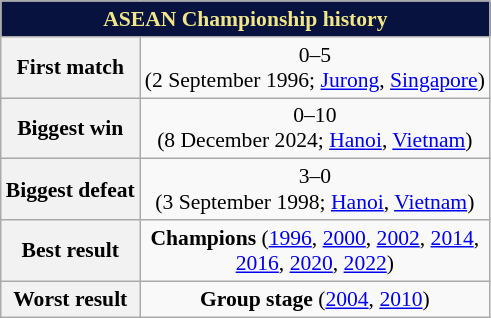<table class="wikitable collapsible collapsed" style="text-align: center;font-size:90%;">
<tr>
<th colspan=6 style="background: #07123F; color: #F1E788;">ASEAN Championship history</th>
</tr>
<tr>
<th style="text-align: center;">First match</th>
<td style="text-align:center;"> 0–5 <br>(2 September 1996; <a href='#'>Jurong</a>, <a href='#'>Singapore</a>)</td>
</tr>
<tr>
<th style="text-align: center;">Biggest win</th>
<td style="text-align:center;"> 0–10 <br>(8 December 2024; <a href='#'>Hanoi</a>, <a href='#'>Vietnam</a>)</td>
</tr>
<tr>
<th style="text-align: center;">Biggest defeat</th>
<td style="text-align:center;"> 3–0 <br>(3 September 1998; <a href='#'>Hanoi</a>, <a href='#'>Vietnam</a>)</td>
</tr>
<tr>
<th style="text-align: center;">Best result</th>
<td style="text-align:center;"><strong>Champions</strong> (<a href='#'>1996</a>, <a href='#'>2000</a>, <a href='#'>2002</a>, <a href='#'>2014</a>, <br><a href='#'>2016</a>, <a href='#'>2020</a>, <a href='#'>2022</a>)</td>
</tr>
<tr>
<th style="text-align: center;">Worst result</th>
<td style="text-align:center;"><strong>Group stage</strong> (<a href='#'>2004</a>, <a href='#'>2010</a>)</td>
</tr>
</table>
